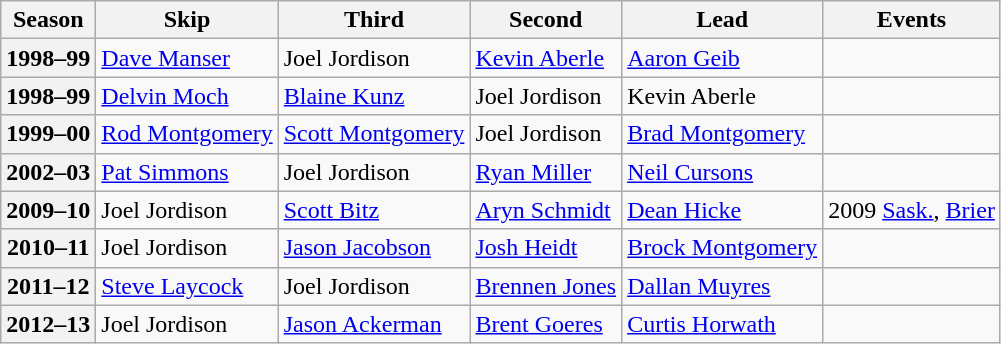<table class="wikitable">
<tr>
<th scope="col">Season</th>
<th scope="col">Skip</th>
<th scope="col">Third</th>
<th scope="col">Second</th>
<th scope="col">Lead</th>
<th scope="col">Events</th>
</tr>
<tr>
<th scope="row">1998–99</th>
<td><a href='#'>Dave Manser</a></td>
<td>Joel Jordison</td>
<td><a href='#'>Kevin Aberle</a></td>
<td><a href='#'>Aaron Geib</a></td>
<td></td>
</tr>
<tr>
<th scope="row">1998–99</th>
<td><a href='#'>Delvin Moch</a></td>
<td><a href='#'>Blaine Kunz</a></td>
<td>Joel Jordison</td>
<td>Kevin Aberle</td>
<td></td>
</tr>
<tr>
<th scope="row">1999–00</th>
<td><a href='#'>Rod Montgomery</a></td>
<td><a href='#'>Scott Montgomery</a></td>
<td>Joel Jordison</td>
<td><a href='#'>Brad Montgomery</a></td>
<td></td>
</tr>
<tr>
<th scope="row">2002–03</th>
<td><a href='#'>Pat Simmons</a></td>
<td>Joel Jordison</td>
<td><a href='#'>Ryan Miller</a></td>
<td><a href='#'>Neil Cursons</a></td>
<td></td>
</tr>
<tr>
<th scope="row">2009–10</th>
<td>Joel Jordison</td>
<td><a href='#'>Scott Bitz</a></td>
<td><a href='#'>Aryn Schmidt</a></td>
<td><a href='#'>Dean Hicke</a></td>
<td>2009 <a href='#'>Sask.</a>, <a href='#'>Brier</a></td>
</tr>
<tr>
<th scope="row">2010–11</th>
<td>Joel Jordison</td>
<td><a href='#'>Jason Jacobson</a></td>
<td><a href='#'>Josh Heidt</a></td>
<td><a href='#'>Brock Montgomery</a></td>
<td></td>
</tr>
<tr>
<th scope="row">2011–12</th>
<td><a href='#'>Steve Laycock</a></td>
<td>Joel Jordison</td>
<td><a href='#'>Brennen Jones</a></td>
<td><a href='#'>Dallan Muyres</a></td>
<td></td>
</tr>
<tr>
<th scope="row">2012–13</th>
<td>Joel Jordison</td>
<td><a href='#'>Jason Ackerman</a></td>
<td><a href='#'>Brent Goeres</a></td>
<td><a href='#'>Curtis Horwath</a></td>
<td></td>
</tr>
</table>
